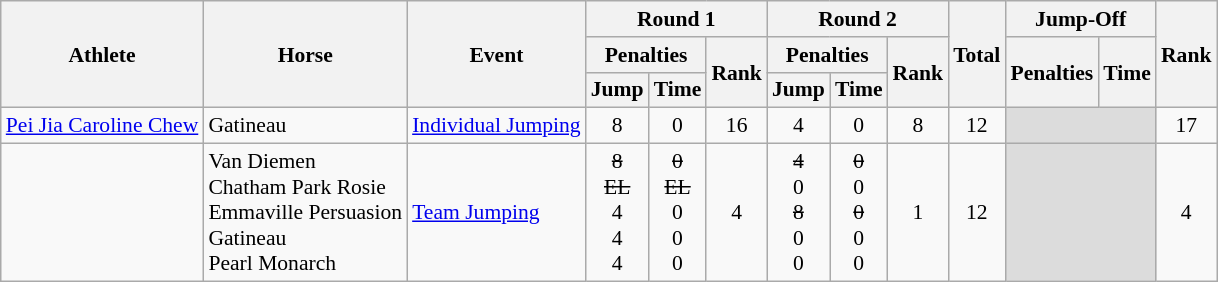<table class="wikitable" border="1" style="font-size:90%">
<tr>
<th rowspan=3>Athlete</th>
<th rowspan=3>Horse</th>
<th rowspan=3>Event</th>
<th colspan=3>Round 1</th>
<th colspan=3>Round 2</th>
<th rowspan=3>Total</th>
<th colspan=2>Jump-Off</th>
<th rowspan=3>Rank</th>
</tr>
<tr>
<th colspan=2>Penalties</th>
<th rowspan=2>Rank</th>
<th colspan=2>Penalties</th>
<th rowspan=2>Rank</th>
<th rowspan=2>Penalties</th>
<th rowspan=2>Time</th>
</tr>
<tr>
<th>Jump</th>
<th>Time</th>
<th>Jump</th>
<th>Time</th>
</tr>
<tr>
<td><a href='#'>Pei Jia Caroline Chew</a></td>
<td>Gatineau</td>
<td><a href='#'>Individual Jumping</a></td>
<td align=center>8</td>
<td align=center>0</td>
<td align=center>16</td>
<td align=center>4</td>
<td align=center>0</td>
<td align=center>8</td>
<td align=center>12</td>
<td colspan=2 bgcolor=#DCDCDC></td>
<td align=center>17</td>
</tr>
<tr>
<td><br><br><br><br></td>
<td>Van Diemen<br>Chatham Park Rosie<br>Emmaville Persuasion<br>Gatineau<br>Pearl Monarch</td>
<td><a href='#'>Team Jumping</a></td>
<td align=center><s>8</s><br><s>EL</s><br>4<br>4<br>4</td>
<td align=center><s>0</s><br><s>EL</s><br>0<br>0<br>0</td>
<td align=center>4</td>
<td align=center><s>4</s><br>0<br><s>8</s><br>0<br>0</td>
<td align=center><s>0</s><br>0<br><s>0</s><br>0<br>0</td>
<td align=center>1</td>
<td align=center>12</td>
<td colspan=2 bgcolor=#DCDCDC></td>
<td align=center>4</td>
</tr>
</table>
